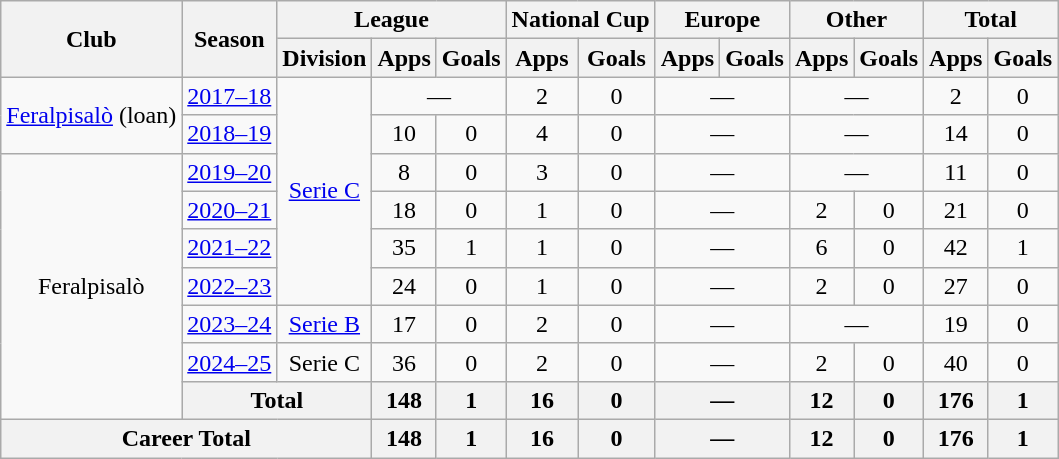<table class=wikitable style=text-align:center>
<tr>
<th rowspan=2>Club</th>
<th rowspan=2>Season</th>
<th colspan=3>League</th>
<th colspan=2>National Cup</th>
<th colspan=2>Europe</th>
<th colspan=2>Other</th>
<th colspan=2>Total</th>
</tr>
<tr>
<th>Division</th>
<th>Apps</th>
<th>Goals</th>
<th>Apps</th>
<th>Goals</th>
<th>Apps</th>
<th>Goals</th>
<th>Apps</th>
<th>Goals</th>
<th>Apps</th>
<th>Goals</th>
</tr>
<tr>
<td rowspan="2"><a href='#'>Feralpisalò</a> (loan)</td>
<td><a href='#'>2017–18</a></td>
<td rowspan="6"><a href='#'>Serie C</a></td>
<td colspan="2">—</td>
<td>2</td>
<td>0</td>
<td colspan="2">—</td>
<td colspan="2">—</td>
<td>2</td>
<td>0</td>
</tr>
<tr>
<td><a href='#'>2018–19</a></td>
<td>10</td>
<td>0</td>
<td>4</td>
<td>0</td>
<td colspan="2">—</td>
<td colspan="2">—</td>
<td>14</td>
<td>0</td>
</tr>
<tr>
<td rowspan="7">Feralpisalò</td>
<td><a href='#'>2019–20</a></td>
<td>8</td>
<td>0</td>
<td>3</td>
<td>0</td>
<td colspan="2">—</td>
<td colspan="2">—</td>
<td>11</td>
<td>0</td>
</tr>
<tr>
<td><a href='#'>2020–21</a></td>
<td>18</td>
<td>0</td>
<td>1</td>
<td>0</td>
<td colspan="2">—</td>
<td>2</td>
<td>0</td>
<td>21</td>
<td>0</td>
</tr>
<tr>
<td><a href='#'>2021–22</a></td>
<td>35</td>
<td>1</td>
<td>1</td>
<td>0</td>
<td colspan="2">—</td>
<td>6</td>
<td>0</td>
<td>42</td>
<td>1</td>
</tr>
<tr>
<td><a href='#'>2022–23</a></td>
<td>24</td>
<td>0</td>
<td>1</td>
<td>0</td>
<td colspan="2">—</td>
<td>2</td>
<td>0</td>
<td>27</td>
<td>0</td>
</tr>
<tr>
<td><a href='#'>2023–24</a></td>
<td rowspan="1"><a href='#'>Serie B</a></td>
<td>17</td>
<td>0</td>
<td>2</td>
<td>0</td>
<td colspan="2">—</td>
<td colspan="2">—</td>
<td>19</td>
<td>0</td>
</tr>
<tr>
<td><a href='#'>2024–25</a></td>
<td rowspan="1">Serie C</td>
<td>36</td>
<td>0</td>
<td>2</td>
<td>0</td>
<td colspan="2">—</td>
<td>2</td>
<td>0</td>
<td>40</td>
<td>0</td>
</tr>
<tr>
<th colspan="2">Total</th>
<th>148</th>
<th>1</th>
<th>16</th>
<th>0</th>
<th colspan="2">—</th>
<th>12</th>
<th>0</th>
<th>176</th>
<th>1</th>
</tr>
<tr>
<th colspan="3">Career Total</th>
<th>148</th>
<th>1</th>
<th>16</th>
<th>0</th>
<th colspan="2">—</th>
<th>12</th>
<th>0</th>
<th>176</th>
<th>1</th>
</tr>
</table>
